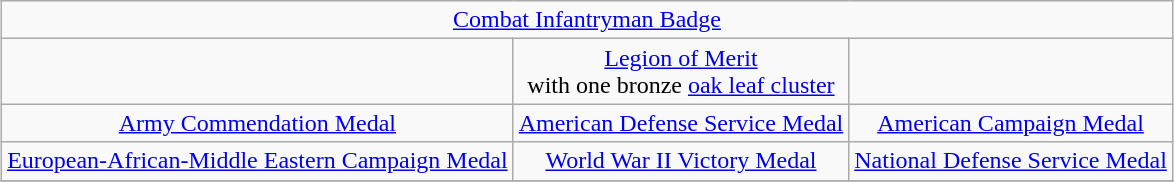<table class="wikitable" style="margin:1em auto; text-align:center;">
<tr>
<td colspan="3"><a href='#'>Combat Infantryman Badge</a></td>
</tr>
<tr>
<td></td>
<td><a href='#'>Legion of Merit</a><br>with one bronze <a href='#'>oak leaf cluster</a></td>
<td></td>
</tr>
<tr>
<td><a href='#'>Army Commendation Medal</a></td>
<td><a href='#'>American Defense Service Medal</a></td>
<td><a href='#'>American Campaign Medal</a></td>
</tr>
<tr>
<td><a href='#'>European-African-Middle Eastern Campaign Medal</a></td>
<td><a href='#'>World War II Victory Medal</a></td>
<td><a href='#'>National Defense Service Medal</a></td>
</tr>
<tr>
</tr>
</table>
